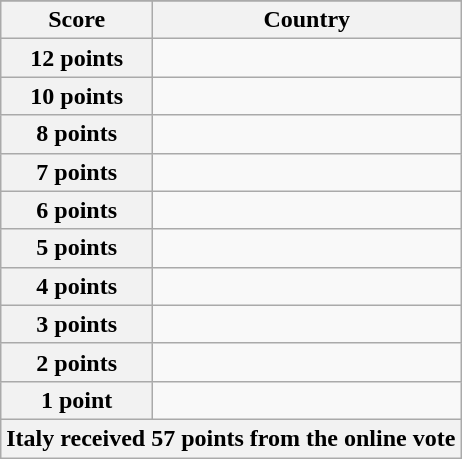<table class="wikitable">
<tr>
</tr>
<tr>
<th scope="col" width="33%">Score</th>
<th scope="col">Country</th>
</tr>
<tr>
<th scope="row">12 points</th>
<td></td>
</tr>
<tr>
<th scope="row">10 points</th>
<td></td>
</tr>
<tr>
<th scope="row">8 points</th>
<td></td>
</tr>
<tr>
<th scope="row">7 points</th>
<td></td>
</tr>
<tr>
<th scope="row">6 points</th>
<td></td>
</tr>
<tr>
<th scope="row">5 points</th>
<td></td>
</tr>
<tr>
<th scope="row">4  points</th>
<td></td>
</tr>
<tr>
<th scope="row">3 points</th>
<td></td>
</tr>
<tr>
<th scope="row">2 points</th>
<td></td>
</tr>
<tr>
<th scope="row">1 point</th>
<td></td>
</tr>
<tr>
<th colspan="2">Italy received 57 points from the online vote</th>
</tr>
</table>
